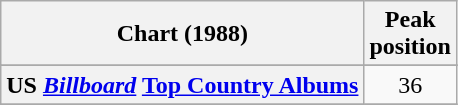<table class="wikitable sortable plainrowheaders">
<tr>
<th scope="col">Chart (1988)</th>
<th scope="col">Peak<br>position</th>
</tr>
<tr>
</tr>
<tr>
<th scope="row">US <a href='#'><em>Billboard</em></a> <a href='#'>Top Country Albums</a></th>
<td align="center">36</td>
</tr>
<tr>
</tr>
</table>
